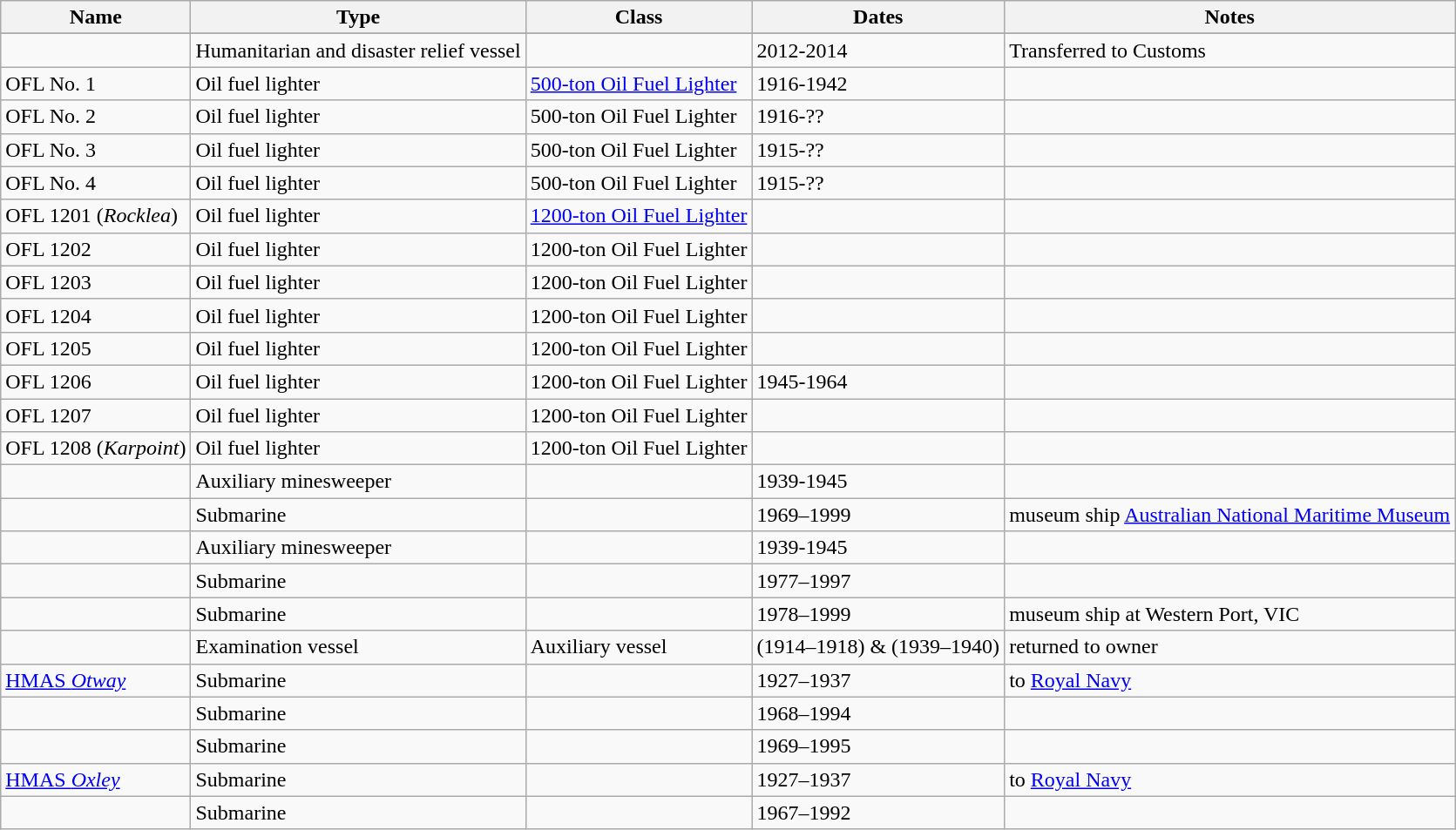<table class="wikitable sortable" border="1">
<tr>
<th>Name</th>
<th>Type</th>
<th>Class</th>
<th>Dates</th>
<th>Notes</th>
</tr>
<tr>
</tr>
<tr>
<td></td>
<td>Humanitarian and disaster relief vessel</td>
<td> </td>
<td>2012-2014</td>
<td>Transferred to Customs</td>
</tr>
<tr>
<td>OFL No. 1</td>
<td>Oil fuel lighter</td>
<td><a href='#'>500-ton Oil Fuel Lighter</a></td>
<td>1916-1942</td>
<td> </td>
</tr>
<tr>
<td>OFL No. 2</td>
<td>Oil fuel lighter</td>
<td>500-ton Oil Fuel Lighter</td>
<td>1916-??</td>
<td> </td>
</tr>
<tr>
<td>OFL No. 3</td>
<td>Oil fuel lighter</td>
<td>500-ton Oil Fuel Lighter</td>
<td>1915-??</td>
<td> </td>
</tr>
<tr>
<td>OFL No. 4</td>
<td>Oil fuel lighter</td>
<td>500-ton Oil Fuel Lighter</td>
<td>1915-??</td>
<td> </td>
</tr>
<tr>
<td>OFL 1201 (<em>Rocklea</em>)</td>
<td>Oil fuel lighter</td>
<td><a href='#'>1200-ton Oil Fuel Lighter</a></td>
<td> </td>
<td> </td>
</tr>
<tr>
<td>OFL 1202</td>
<td>Oil fuel lighter</td>
<td>1200-ton Oil Fuel Lighter</td>
<td> </td>
<td> </td>
</tr>
<tr>
<td>OFL 1203</td>
<td>Oil fuel lighter</td>
<td>1200-ton Oil Fuel Lighter</td>
<td> </td>
<td> </td>
</tr>
<tr>
<td>OFL 1204</td>
<td>Oil fuel lighter</td>
<td>1200-ton Oil Fuel Lighter</td>
<td> </td>
<td> </td>
</tr>
<tr>
<td>OFL 1205</td>
<td>Oil fuel lighter</td>
<td>1200-ton Oil Fuel Lighter</td>
<td> </td>
<td> </td>
</tr>
<tr>
<td>OFL 1206</td>
<td>Oil fuel lighter</td>
<td>1200-ton Oil Fuel Lighter</td>
<td>1945-1964</td>
<td> </td>
</tr>
<tr>
<td>OFL 1207</td>
<td>Oil fuel lighter</td>
<td>1200-ton Oil Fuel Lighter</td>
<td> </td>
<td> </td>
</tr>
<tr>
<td>OFL 1208 (<em>Karpoint</em>)</td>
<td>Oil fuel lighter</td>
<td>1200-ton Oil Fuel Lighter</td>
<td> </td>
<td> </td>
</tr>
<tr>
<td></td>
<td>Auxiliary minesweeper</td>
<td> </td>
<td>1939-1945</td>
<td> </td>
</tr>
<tr>
<td></td>
<td>Submarine</td>
<td></td>
<td>1969–1999</td>
<td>museum ship <a href='#'>Australian National Maritime Museum</a></td>
</tr>
<tr>
<td></td>
<td>Auxiliary minesweeper</td>
<td> </td>
<td>1939-1945</td>
<td> </td>
</tr>
<tr>
<td></td>
<td>Submarine</td>
<td></td>
<td>1977–1997</td>
<td> </td>
</tr>
<tr>
<td></td>
<td>Submarine</td>
<td></td>
<td>1978–1999</td>
<td>museum ship at Western Port, VIC</td>
</tr>
<tr>
<td></td>
<td>Examination vessel</td>
<td>Auxiliary vessel</td>
<td>(1914–1918) & (1939–1940)</td>
<td>returned to owner</td>
</tr>
<tr>
<td><a href='#'>HMAS <em>Otway</em></a></td>
<td>Submarine</td>
<td></td>
<td>1927–1937</td>
<td>to <a href='#'>Royal Navy</a></td>
</tr>
<tr>
<td></td>
<td>Submarine</td>
<td></td>
<td>1968–1994</td>
<td> </td>
</tr>
<tr>
<td></td>
<td>Submarine</td>
<td></td>
<td>1969–1995</td>
<td> </td>
</tr>
<tr>
<td><a href='#'>HMAS <em>Oxley</em></a></td>
<td>Submarine</td>
<td></td>
<td>1927–1937</td>
<td>to <a href='#'>Royal Navy</a></td>
</tr>
<tr>
<td></td>
<td>Submarine</td>
<td></td>
<td>1967–1992</td>
<td> </td>
</tr>
</table>
